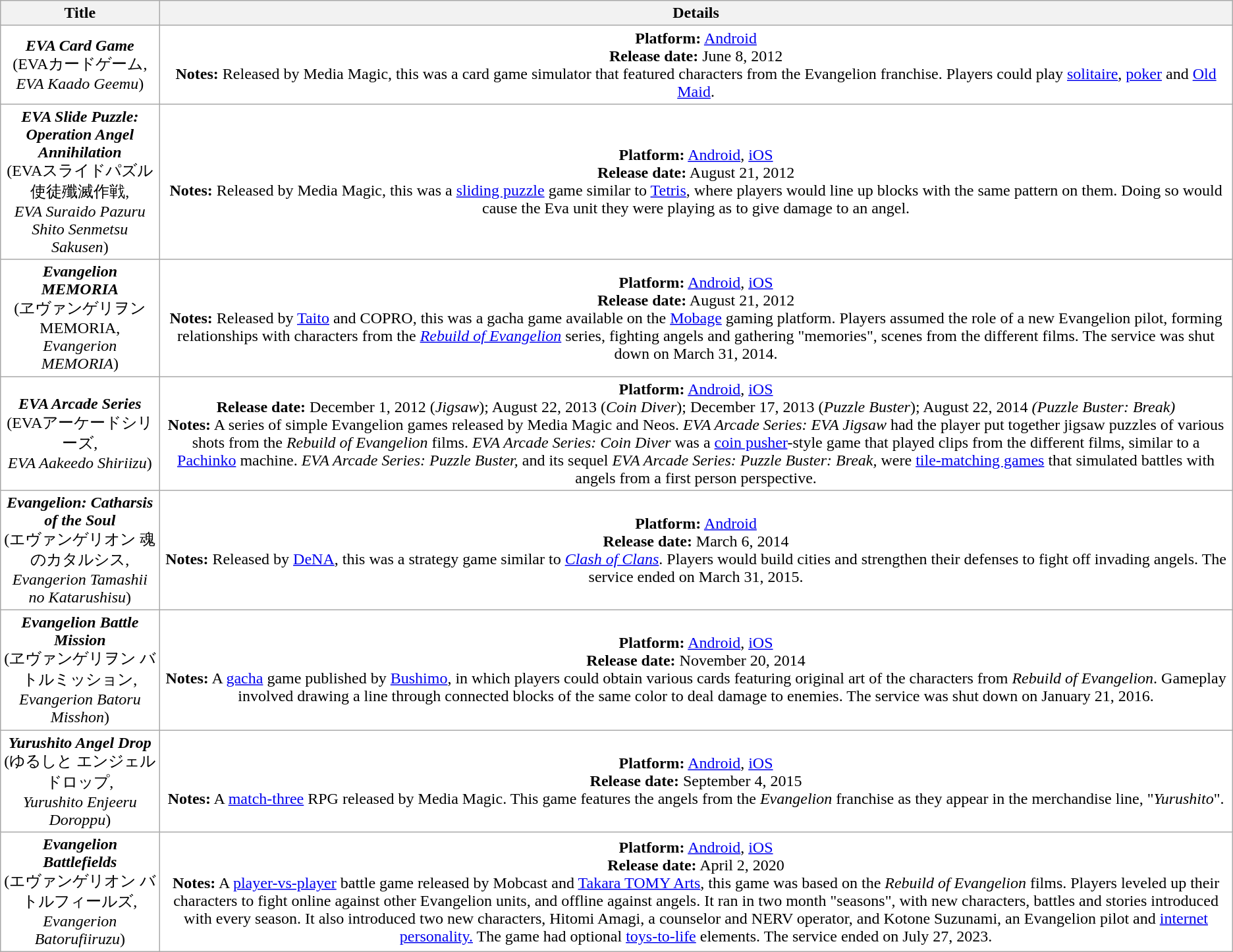<table class="wikitable">
<tr>
<th>Title</th>
<th>Details</th>
</tr>
<tr style="background:#ffffff; text-align:center;">
<td><strong><em>EVA Card Game</em></strong><br>(EVAカードゲーム,<br><em>EVA Kaado Geemu</em>)</td>
<td><strong>Platform:</strong> <a href='#'>Android</a><br><strong>Release date:</strong> June 8, 2012<br><strong>Notes:</strong> Released by Media Magic, this was a card game simulator that featured characters from the Evangelion franchise. Players could play <a href='#'>solitaire</a>, <a href='#'>poker</a> and <a href='#'>Old Maid</a>.</td>
</tr>
<tr style="background:#ffffff; text-align:center;">
<td><strong><em>EVA Slide Puzzle: Operation Angel Annihilation</em></strong><br>(EVAスライドパズル 使徒殲滅作戦,<br><em>EVA Suraido Pazuru Shito Senmetsu Sakusen</em>)</td>
<td><strong>Platform:</strong> <a href='#'>Android</a>, <a href='#'>iOS</a><br><strong>Release date:</strong> August 21, 2012<br><strong>Notes:</strong> Released by Media Magic, this was a <a href='#'>sliding puzzle</a> game similar to <a href='#'>Tetris</a>, where players would line up blocks with the same pattern on them. Doing so would cause the Eva unit they were playing as to give damage to an angel.</td>
</tr>
<tr style="background:#ffffff; text-align:center;">
<td><strong><em>Evangelion MEMORIA</em></strong><br>(ヱヴァンゲリヲン MEMORIA,<br><em>Evangerion MEMORIA</em>)</td>
<td><strong>Platform:</strong> <a href='#'>Android</a>, <a href='#'>iOS</a><br><strong>Release date:</strong> August 21, 2012<br><strong>Notes:</strong> Released by <a href='#'>Taito</a> and COPRO, this was a gacha game available on the <a href='#'>Mobage</a> gaming platform. Players assumed the role of a new Evangelion pilot, forming relationships with characters from the <em><a href='#'>Rebuild of Evangelion</a></em> series, fighting angels and gathering "memories", scenes from the different films. The service was shut down on March 31, 2014.</td>
</tr>
<tr style="background:#ffffff; text-align:center;">
<td><strong><em>EVA Arcade Series</em></strong><br>(EVAアーケードシリーズ,<br><em>EVA Aakeedo Shiriizu</em>)</td>
<td><strong>Platform:</strong> <a href='#'>Android</a>, <a href='#'>iOS</a><br><strong>Release date:</strong> December 1, 2012 (<em>Jigsaw</em>); August 22, 2013 (<em>Coin Diver</em>); December 17, 2013 (<em>Puzzle Buster</em>); August 22, 2014 <em>(Puzzle Buster: Break)</em><br><strong>Notes:</strong> A series of simple Evangelion games released by Media Magic and Neos. <em>EVA Arcade Series: EVA Jigsaw</em> had the player put together jigsaw puzzles of various shots from the <em>Rebuild of Evangelion</em> films. <em>EVA Arcade Series: Coin Diver</em> was a <a href='#'>coin pusher</a>-style game that played clips from the different films, similar to a <a href='#'>Pachinko</a> machine. <em>EVA Arcade Series: Puzzle Buster,</em> and its sequel <em>EVA Arcade Series: Puzzle Buster: Break,</em> were <a href='#'>tile-matching games</a> that simulated battles with angels from a first person perspective.</td>
</tr>
<tr style="background:#ffffff; text-align:center;">
<td><strong><em>Evangelion: Catharsis of the Soul</em></strong><br>(エヴァンゲリオン 魂のカタルシス,<br><em>Evangerion Tamashii no Katarushisu</em>)</td>
<td><strong>Platform:</strong> <a href='#'>Android</a><br><strong>Release date:</strong> March 6, 2014<br><strong>Notes:</strong> Released by <a href='#'>DeNA</a>, this was a strategy game similar to <em><a href='#'>Clash of Clans</a></em>. Players would build cities and strengthen their defenses to fight off invading angels. The service ended on March 31, 2015.</td>
</tr>
<tr style="background:#ffffff; text-align:center;">
<td><strong><em>Evangelion Battle Mission</em></strong><br>(ヱヴァンゲリヲン バトルミッション,<br><em>Evangerion Batoru Misshon</em>)</td>
<td><strong>Platform:</strong> <a href='#'>Android</a>, <a href='#'>iOS</a><br><strong>Release date:</strong> November 20, 2014<br><strong>Notes:</strong> A <a href='#'>gacha</a> game published by <a href='#'>Bushimo</a>, in which players could obtain various cards featuring original art of the characters from <em>Rebuild of Evangelion</em>. Gameplay involved drawing a line through connected blocks of the same color to deal damage to enemies. The service was shut down on January 21, 2016.</td>
</tr>
<tr style="background:#ffffff; text-align:center;">
<td><strong><em>Yurushito Angel Drop</em></strong><br>(ゆるしと エンジェルドロップ,<br><em>Yurushito Enjeeru Doroppu</em>)</td>
<td><strong>Platform:</strong> <a href='#'>Android</a>, <a href='#'>iOS</a><br><strong>Release date:</strong> September 4, 2015<br><strong>Notes:</strong> A <a href='#'>match-three</a> RPG released by Media Magic. This game features the angels from the <em>Evangelion</em> franchise as they appear in the merchandise line, "<em>Yurushito</em>".</td>
</tr>
<tr style="background:#ffffff; text-align:center;">
<td><strong><em>Evangelion Battlefields</em></strong><br>(エヴァンゲリオン バトルフィールズ,<br><em>Evangerion Batorufiiruzu</em>)</td>
<td><strong>Platform:</strong> <a href='#'>Android</a>, <a href='#'>iOS</a><br><strong>Release date:</strong> April 2, 2020<br><strong>Notes:</strong> A <a href='#'>player-vs-player</a> battle game released by Mobcast and <a href='#'>Takara TOMY Arts</a>, this game was based on the <em>Rebuild of Evangelion</em> films. Players leveled up their characters to fight online against other Evangelion units, and offline against angels. It ran in two month "seasons", with new characters, battles and stories introduced with every season. It also introduced two new characters, Hitomi Amagi, a counselor and NERV operator, and Kotone Suzunami, an Evangelion pilot and <a href='#'>internet personality.</a> The game had optional <a href='#'>toys-to-life</a> elements. The service ended on July 27, 2023.</td>
</tr>
</table>
